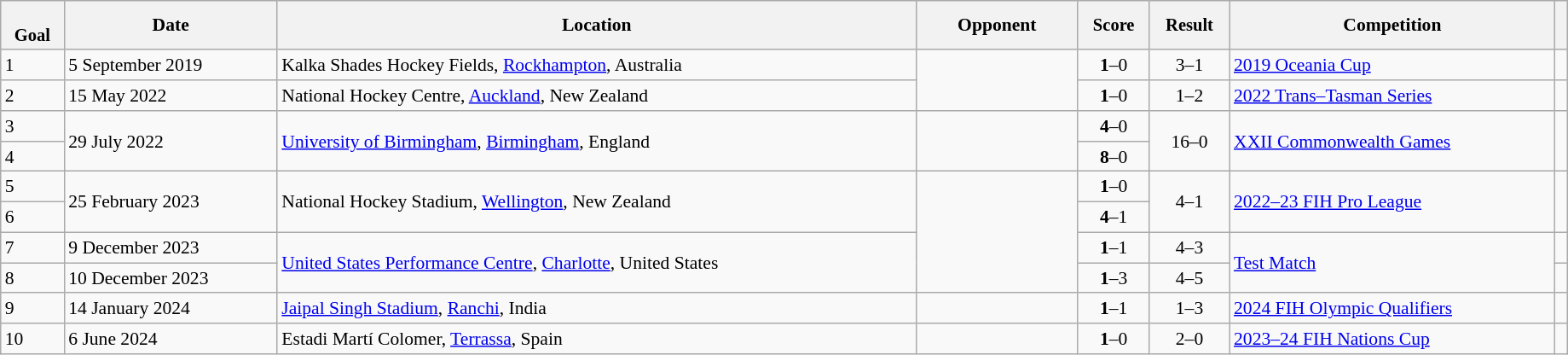<table class="wikitable sortable" style="font-size:90%" width=97%>
<tr>
<th style="font-size:95%;" data-sort-type=number><br>Goal</th>
<th align=center>Date</th>
<th>Location</th>
<th width=120>Opponent</th>
<th data-sort-type="number" style="font-size:95%">Score</th>
<th data-sort-type="number" style="font-size:95%">Result</th>
<th>Competition</th>
<th></th>
</tr>
<tr>
<td>1</td>
<td>5 September 2019</td>
<td>Kalka Shades Hockey Fields, <a href='#'>Rockhampton</a>, Australia</td>
<td rowspan=2></td>
<td align="center"><strong>1</strong>–0</td>
<td align="center">3–1</td>
<td><a href='#'>2019 Oceania Cup</a></td>
<td></td>
</tr>
<tr>
<td>2</td>
<td>15 May 2022</td>
<td>National Hockey Centre, <a href='#'>Auckland</a>, New Zealand</td>
<td align="center"><strong>1</strong>–0</td>
<td align="center">1–2</td>
<td><a href='#'>2022 Trans–Tasman Series</a></td>
<td></td>
</tr>
<tr>
<td>3</td>
<td rowspan=2>29 July 2022</td>
<td rowspan=2><a href='#'>University of Birmingham</a>, <a href='#'>Birmingham</a>, England</td>
<td rowspan=2></td>
<td align="center"><strong>4</strong>–0</td>
<td rowspan=2; align="center">16–0</td>
<td rowspan=2><a href='#'>XXII Commonwealth Games</a></td>
<td rowspan=2></td>
</tr>
<tr>
<td>4</td>
<td align="center"><strong>8</strong>–0</td>
</tr>
<tr>
<td>5</td>
<td rowspan=2>25 February 2023</td>
<td rowspan=2>National Hockey Stadium, <a href='#'>Wellington</a>, New Zealand</td>
<td rowspan=4></td>
<td align="center"><strong>1</strong>–0</td>
<td rowspan=2; align="center">4–1</td>
<td rowspan=2><a href='#'>2022–23 FIH Pro League</a></td>
<td rowspan=2></td>
</tr>
<tr>
<td>6</td>
<td align="center"><strong>4</strong>–1</td>
</tr>
<tr>
<td>7</td>
<td>9 December 2023</td>
<td rowspan=2><a href='#'>United States Performance Centre</a>, <a href='#'>Charlotte</a>, United States</td>
<td align="center"><strong>1</strong>–1</td>
<td align="center">4–3</td>
<td rowspan=2><a href='#'>Test Match</a></td>
<td></td>
</tr>
<tr>
<td>8</td>
<td>10 December 2023</td>
<td align="center"><strong>1</strong>–3</td>
<td align="center">4–5</td>
<td></td>
</tr>
<tr>
<td>9</td>
<td>14 January 2024</td>
<td><a href='#'>Jaipal Singh Stadium</a>, <a href='#'>Ranchi</a>, India</td>
<td></td>
<td align="center"><strong>1</strong>–1</td>
<td align="center">1–3</td>
<td><a href='#'>2024 FIH Olympic Qualifiers</a></td>
<td></td>
</tr>
<tr>
<td>10</td>
<td>6 June 2024</td>
<td>Estadi Martí Colomer, <a href='#'>Terrassa</a>, Spain</td>
<td></td>
<td align="center"><strong>1</strong>–0</td>
<td align="center">2–0</td>
<td><a href='#'>2023–24 FIH Nations Cup</a></td>
<td></td>
</tr>
</table>
